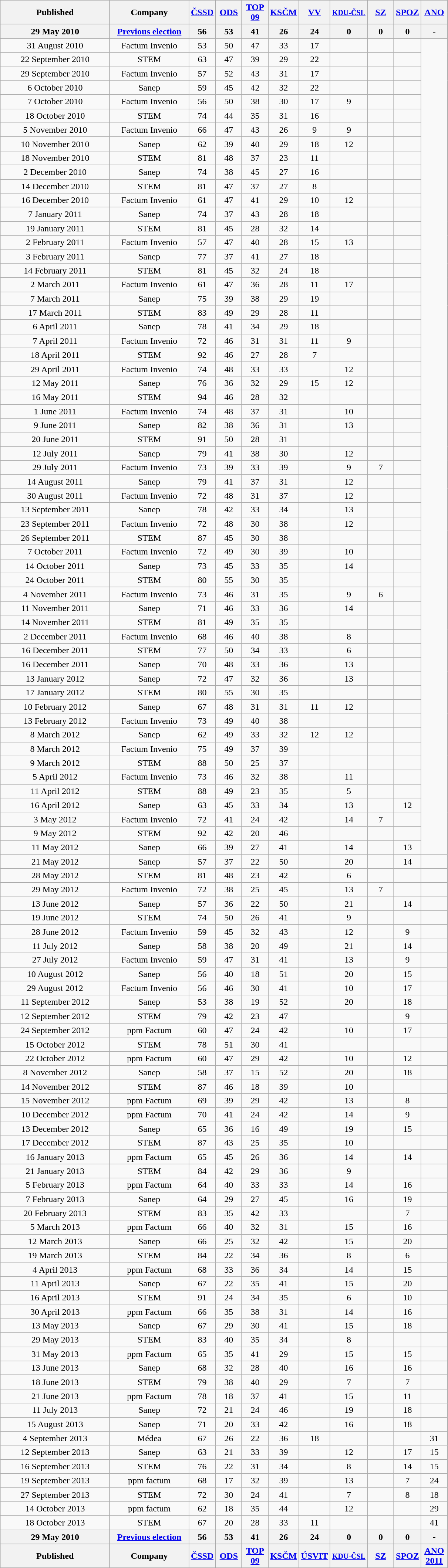<table class="wikitable sortable collapsible collapsed" style="text-align:center">
<tr>
<th style="width:190px">Published<br></th>
<th style="width:135px">Company<br></th>
<th style="width:40px"><a href='#'>ČSSD</a><br></th>
<th style="width:40px"><a href='#'>ODS</a><br></th>
<th style="width:40px"><a href='#'>TOP 09</a><br></th>
<th style="width:40px"><a href='#'>KSČM</a><br></th>
<th style="width:40px"><a href='#'>VV</a><br></th>
<th><small><a href='#'>KDU-ČSL</a></small><br></th>
<th style="width:40px"><a href='#'>SZ</a><br></th>
<th style="width:40px"><a href='#'>SPOZ</a><br></th>
<th style="width:40px"><a href='#'>ANO</a></th>
</tr>
<tr>
<th>29 May 2010</th>
<th><a href='#'>Previous election</a></th>
<th>56</th>
<th>53</th>
<th>41</th>
<th>26</th>
<th>24</th>
<th>0</th>
<th>0</th>
<th>0</th>
<th>-</th>
</tr>
<tr>
<td>31 August 2010</td>
<td>Factum Invenio</td>
<td>53</td>
<td>50</td>
<td>47</td>
<td>33</td>
<td>17</td>
<td></td>
<td></td>
<td></td>
</tr>
<tr>
<td>22 September 2010</td>
<td>STEM</td>
<td>63</td>
<td>47</td>
<td>39</td>
<td>29</td>
<td>22</td>
<td></td>
<td></td>
<td></td>
</tr>
<tr>
<td>29 September 2010</td>
<td>Factum Invenio</td>
<td>57</td>
<td>52</td>
<td>43</td>
<td>31</td>
<td>17</td>
<td></td>
<td></td>
<td></td>
</tr>
<tr>
<td>6 October 2010</td>
<td>Sanep</td>
<td>59</td>
<td>45</td>
<td>42</td>
<td>32</td>
<td>22</td>
<td></td>
<td></td>
<td></td>
</tr>
<tr>
<td>7 October 2010</td>
<td>Factum Invenio</td>
<td>56</td>
<td>50</td>
<td>38</td>
<td>30</td>
<td>17</td>
<td>9</td>
<td></td>
<td></td>
</tr>
<tr>
<td>18 October 2010</td>
<td>STEM</td>
<td>74</td>
<td>44</td>
<td>35</td>
<td>31</td>
<td>16</td>
<td></td>
<td></td>
<td></td>
</tr>
<tr>
<td>5 November 2010</td>
<td>Factum Invenio</td>
<td>66</td>
<td>47</td>
<td>43</td>
<td>26</td>
<td>9</td>
<td>9</td>
<td></td>
<td></td>
</tr>
<tr>
<td>10 November 2010</td>
<td>Sanep</td>
<td>62</td>
<td>39</td>
<td>40</td>
<td>29</td>
<td>18</td>
<td>12</td>
<td></td>
<td></td>
</tr>
<tr>
<td>18 November 2010</td>
<td>STEM</td>
<td>81</td>
<td>48</td>
<td>37</td>
<td>23</td>
<td>11</td>
<td></td>
<td></td>
<td></td>
</tr>
<tr>
<td>2 December 2010</td>
<td>Sanep</td>
<td>74</td>
<td>38</td>
<td>45</td>
<td>27</td>
<td>16</td>
<td></td>
<td></td>
<td></td>
</tr>
<tr>
<td>14 December 2010</td>
<td>STEM</td>
<td>81</td>
<td>47</td>
<td>37</td>
<td>27</td>
<td>8</td>
<td></td>
<td></td>
<td></td>
</tr>
<tr>
<td>16 December 2010</td>
<td>Factum Invenio</td>
<td>61</td>
<td>47</td>
<td>41</td>
<td>29</td>
<td>10</td>
<td>12</td>
<td></td>
<td></td>
</tr>
<tr>
<td>7 January 2011</td>
<td>Sanep</td>
<td>74</td>
<td>37</td>
<td>43</td>
<td>28</td>
<td>18</td>
<td></td>
<td></td>
<td></td>
</tr>
<tr>
<td>19 January 2011</td>
<td>STEM</td>
<td>81</td>
<td>45</td>
<td>28</td>
<td>32</td>
<td>14</td>
<td></td>
<td></td>
<td></td>
</tr>
<tr>
<td>2 February 2011</td>
<td>Factum Invenio</td>
<td>57</td>
<td>47</td>
<td>40</td>
<td>28</td>
<td>15</td>
<td>13</td>
<td></td>
<td></td>
</tr>
<tr>
<td>3 February 2011</td>
<td>Sanep</td>
<td>77</td>
<td>37</td>
<td>41</td>
<td>27</td>
<td>18</td>
<td></td>
<td></td>
<td></td>
</tr>
<tr>
<td>14 February 2011</td>
<td>STEM</td>
<td>81</td>
<td>45</td>
<td>32</td>
<td>24</td>
<td>18</td>
<td></td>
<td></td>
<td></td>
</tr>
<tr>
<td>2 March 2011</td>
<td>Factum Invenio</td>
<td>61</td>
<td>47</td>
<td>36</td>
<td>28</td>
<td>11</td>
<td>17</td>
<td></td>
<td></td>
</tr>
<tr>
<td>7 March 2011</td>
<td>Sanep</td>
<td>75</td>
<td>39</td>
<td>38</td>
<td>29</td>
<td>19</td>
<td></td>
<td></td>
<td></td>
</tr>
<tr>
<td>17 March 2011</td>
<td>STEM</td>
<td>83</td>
<td>49</td>
<td>29</td>
<td>28</td>
<td>11</td>
<td></td>
<td></td>
<td></td>
</tr>
<tr>
<td>6 April 2011</td>
<td>Sanep</td>
<td>78</td>
<td>41</td>
<td>34</td>
<td>29</td>
<td>18</td>
<td></td>
<td></td>
<td></td>
</tr>
<tr>
<td>7 April 2011</td>
<td>Factum Invenio</td>
<td>72</td>
<td>46</td>
<td>31</td>
<td>31</td>
<td>11</td>
<td>9</td>
<td></td>
<td></td>
</tr>
<tr>
<td>18 April 2011</td>
<td>STEM</td>
<td>92</td>
<td>46</td>
<td>27</td>
<td>28</td>
<td>7</td>
<td></td>
<td></td>
<td></td>
</tr>
<tr>
<td>29 April 2011</td>
<td>Factum Invenio</td>
<td>74</td>
<td>48</td>
<td>33</td>
<td>33</td>
<td></td>
<td>12</td>
<td></td>
<td></td>
</tr>
<tr>
<td>12 May 2011</td>
<td>Sanep</td>
<td>76</td>
<td>36</td>
<td>32</td>
<td>29</td>
<td>15</td>
<td>12</td>
<td></td>
<td></td>
</tr>
<tr>
<td>16 May 2011</td>
<td>STEM</td>
<td>94</td>
<td>46</td>
<td>28</td>
<td>32</td>
<td></td>
<td></td>
<td></td>
<td></td>
</tr>
<tr>
<td>1 June 2011</td>
<td>Factum Invenio</td>
<td>74</td>
<td>48</td>
<td>37</td>
<td>31</td>
<td></td>
<td>10</td>
<td></td>
<td></td>
</tr>
<tr>
<td>9 June 2011</td>
<td>Sanep</td>
<td>82</td>
<td>38</td>
<td>36</td>
<td>31</td>
<td></td>
<td>13</td>
<td></td>
<td></td>
</tr>
<tr !>
<td>20 June 2011</td>
<td>STEM</td>
<td>91</td>
<td>50</td>
<td>28</td>
<td>31</td>
<td></td>
<td></td>
<td></td>
<td></td>
</tr>
<tr>
<td>12 July 2011</td>
<td>Sanep</td>
<td>79</td>
<td>41</td>
<td>38</td>
<td>30</td>
<td></td>
<td>12</td>
<td></td>
<td></td>
</tr>
<tr>
<td>29 July 2011</td>
<td>Factum Invenio</td>
<td>73</td>
<td>39</td>
<td>33</td>
<td>39</td>
<td></td>
<td>9</td>
<td>7</td>
<td></td>
</tr>
<tr>
<td>14 August 2011</td>
<td>Sanep</td>
<td>79</td>
<td>41</td>
<td>37</td>
<td>31</td>
<td></td>
<td>12</td>
<td></td>
<td></td>
</tr>
<tr>
<td>30 August 2011</td>
<td>Factum Invenio</td>
<td>72</td>
<td>48</td>
<td>31</td>
<td>37</td>
<td></td>
<td>12</td>
<td></td>
<td></td>
</tr>
<tr>
<td>13 September 2011</td>
<td>Sanep</td>
<td>78</td>
<td>42</td>
<td>33</td>
<td>34</td>
<td></td>
<td>13</td>
<td></td>
<td></td>
</tr>
<tr>
<td>23 September 2011</td>
<td>Factum Invenio</td>
<td>72</td>
<td>48</td>
<td>30</td>
<td>38</td>
<td></td>
<td>12</td>
<td></td>
<td></td>
</tr>
<tr>
<td>26 September 2011</td>
<td>STEM</td>
<td>87</td>
<td>45</td>
<td>30</td>
<td>38</td>
<td></td>
<td></td>
<td></td>
<td></td>
</tr>
<tr>
<td>7 October 2011</td>
<td>Factum Invenio</td>
<td>72</td>
<td>49</td>
<td>30</td>
<td>39</td>
<td></td>
<td>10</td>
<td></td>
<td></td>
</tr>
<tr>
<td>14 October 2011</td>
<td>Sanep</td>
<td>73</td>
<td>45</td>
<td>33</td>
<td>35</td>
<td></td>
<td>14</td>
<td></td>
<td></td>
</tr>
<tr>
<td>24 October 2011</td>
<td>STEM</td>
<td>80</td>
<td>55</td>
<td>30</td>
<td>35</td>
<td></td>
<td></td>
<td></td>
<td></td>
</tr>
<tr>
<td>4 November 2011</td>
<td>Factum Invenio</td>
<td>73</td>
<td>46</td>
<td>31</td>
<td>35</td>
<td></td>
<td>9</td>
<td>6</td>
<td></td>
</tr>
<tr>
<td>11 November 2011</td>
<td>Sanep</td>
<td>71</td>
<td>46</td>
<td>33</td>
<td>36</td>
<td></td>
<td>14</td>
<td></td>
<td></td>
</tr>
<tr>
<td>14 November 2011</td>
<td>STEM</td>
<td>81</td>
<td>49</td>
<td>35</td>
<td>35</td>
<td></td>
<td></td>
<td></td>
<td></td>
</tr>
<tr>
<td>2 December 2011</td>
<td>Factum Invenio</td>
<td>68</td>
<td>46</td>
<td>40</td>
<td>38</td>
<td></td>
<td>8</td>
<td></td>
<td></td>
</tr>
<tr>
<td>16 December 2011</td>
<td>STEM</td>
<td>77</td>
<td>50</td>
<td>34</td>
<td>33</td>
<td></td>
<td>6</td>
<td></td>
<td></td>
</tr>
<tr>
<td>16 December 2011</td>
<td>Sanep</td>
<td>70</td>
<td>48</td>
<td>33</td>
<td>36</td>
<td></td>
<td>13</td>
<td></td>
<td></td>
</tr>
<tr>
<td>13 January 2012</td>
<td>Sanep</td>
<td>72</td>
<td>47<br></td>
<td>32</td>
<td>36</td>
<td></td>
<td>13</td>
<td></td>
<td></td>
</tr>
<tr>
<td>17 January 2012</td>
<td>STEM</td>
<td>80</td>
<td>55</td>
<td>30</td>
<td>35</td>
<td></td>
<td></td>
<td></td>
<td></td>
</tr>
<tr>
<td>10 February 2012</td>
<td>Sanep</td>
<td>67</td>
<td>48</td>
<td>31</td>
<td>31</td>
<td>11</td>
<td>12</td>
<td></td>
<td></td>
</tr>
<tr>
<td>13 February 2012</td>
<td>Factum Invenio</td>
<td>73</td>
<td>49</td>
<td>40</td>
<td>38</td>
<td></td>
<td></td>
<td></td>
<td></td>
</tr>
<tr>
<td>8 March 2012</td>
<td>Sanep</td>
<td>62</td>
<td>49</td>
<td>33</td>
<td>32</td>
<td>12</td>
<td>12</td>
<td></td>
<td></td>
</tr>
<tr>
<td>8 March 2012</td>
<td>Factum Invenio</td>
<td>75</td>
<td>49</td>
<td>37</td>
<td>39</td>
<td></td>
<td></td>
<td></td>
<td></td>
</tr>
<tr>
<td>9 March 2012</td>
<td>STEM</td>
<td>88</td>
<td>50</td>
<td>25</td>
<td>37</td>
<td></td>
<td></td>
<td></td>
<td></td>
</tr>
<tr>
<td>5 April 2012</td>
<td>Factum Invenio</td>
<td>73</td>
<td>46</td>
<td>32</td>
<td>38</td>
<td></td>
<td>11</td>
<td></td>
<td></td>
</tr>
<tr>
<td>11 April 2012</td>
<td>STEM</td>
<td>88</td>
<td>49</td>
<td>23</td>
<td>35</td>
<td></td>
<td>5</td>
<td></td>
<td></td>
</tr>
<tr>
<td>16 April 2012</td>
<td>Sanep</td>
<td>63</td>
<td>45</td>
<td>33</td>
<td>34</td>
<td></td>
<td>13</td>
<td></td>
<td>12</td>
</tr>
<tr>
<td>3 May 2012</td>
<td>Factum Invenio</td>
<td>72</td>
<td>41</td>
<td>24</td>
<td>42</td>
<td></td>
<td>14</td>
<td>7</td>
<td></td>
</tr>
<tr>
<td>9 May 2012</td>
<td>STEM</td>
<td>92</td>
<td>42</td>
<td>20</td>
<td>46</td>
<td></td>
<td></td>
<td></td>
<td></td>
</tr>
<tr>
<td>11 May 2012</td>
<td>Sanep</td>
<td>66</td>
<td>39</td>
<td>27</td>
<td>41</td>
<td></td>
<td>14</td>
<td></td>
<td>13</td>
</tr>
<tr>
<td>21 May 2012</td>
<td>Sanep</td>
<td>57</td>
<td>37</td>
<td>22</td>
<td>50</td>
<td></td>
<td>20</td>
<td></td>
<td>14</td>
<td></td>
</tr>
<tr>
<td>28 May 2012</td>
<td>STEM</td>
<td>81</td>
<td>48</td>
<td>23</td>
<td>42</td>
<td></td>
<td>6</td>
<td></td>
<td></td>
<td></td>
</tr>
<tr>
<td>29 May 2012</td>
<td>Factum Invenio</td>
<td>72</td>
<td>38</td>
<td>25</td>
<td>45</td>
<td></td>
<td>13</td>
<td>7</td>
<td></td>
<td></td>
</tr>
<tr>
<td>13 June 2012</td>
<td>Sanep</td>
<td>57</td>
<td>36</td>
<td>22</td>
<td>50</td>
<td></td>
<td>21</td>
<td></td>
<td>14</td>
<td></td>
</tr>
<tr>
<td>19 June 2012</td>
<td>STEM</td>
<td>74</td>
<td>50</td>
<td>26</td>
<td>41</td>
<td></td>
<td>9</td>
<td></td>
<td></td>
<td></td>
</tr>
<tr>
<td>28 June 2012</td>
<td>Factum Invenio</td>
<td>59</td>
<td>45</td>
<td>32</td>
<td>43</td>
<td></td>
<td>12</td>
<td></td>
<td>9</td>
<td></td>
</tr>
<tr>
<td>11 July 2012</td>
<td>Sanep</td>
<td>58</td>
<td>38</td>
<td>20</td>
<td>49</td>
<td></td>
<td>21</td>
<td></td>
<td>14</td>
<td></td>
</tr>
<tr>
<td>27 July 2012</td>
<td>Factum Invenio</td>
<td>59</td>
<td>47</td>
<td>31</td>
<td>41</td>
<td></td>
<td>13</td>
<td></td>
<td>9</td>
<td></td>
</tr>
<tr>
<td>10 August 2012</td>
<td>Sanep</td>
<td>56</td>
<td>40</td>
<td>18</td>
<td>51</td>
<td></td>
<td>20</td>
<td></td>
<td>15</td>
<td></td>
</tr>
<tr>
<td>29 August 2012</td>
<td>Factum Invenio</td>
<td>56</td>
<td>46</td>
<td>30</td>
<td>41</td>
<td></td>
<td>10</td>
<td></td>
<td>17</td>
<td></td>
</tr>
<tr>
<td>11 September 2012</td>
<td>Sanep</td>
<td>53</td>
<td>38</td>
<td>19</td>
<td>52</td>
<td></td>
<td>20</td>
<td></td>
<td>18</td>
<td></td>
</tr>
<tr>
<td>12 September 2012</td>
<td>STEM</td>
<td>79</td>
<td>42</td>
<td>23</td>
<td>47</td>
<td></td>
<td></td>
<td></td>
<td>9</td>
<td></td>
</tr>
<tr>
<td>24 September 2012</td>
<td>ppm Factum</td>
<td>60</td>
<td>47</td>
<td>24</td>
<td>42</td>
<td></td>
<td>10</td>
<td></td>
<td>17</td>
<td></td>
</tr>
<tr>
<td>15 October 2012</td>
<td>STEM</td>
<td>78</td>
<td>51</td>
<td>30</td>
<td>41</td>
<td></td>
<td></td>
<td></td>
<td></td>
<td></td>
</tr>
<tr>
<td>22 October 2012</td>
<td>ppm Factum</td>
<td>60</td>
<td>47</td>
<td>29</td>
<td>42</td>
<td></td>
<td>10</td>
<td></td>
<td>12</td>
<td></td>
</tr>
<tr>
<td>8 November 2012</td>
<td>Sanep</td>
<td>58</td>
<td>37</td>
<td>15</td>
<td>52</td>
<td></td>
<td>20</td>
<td></td>
<td>18</td>
<td></td>
</tr>
<tr>
<td>14 November 2012</td>
<td>STEM</td>
<td>87</td>
<td>46</td>
<td>18</td>
<td>39</td>
<td></td>
<td>10</td>
<td></td>
<td></td>
<td></td>
</tr>
<tr>
<td>15 November 2012</td>
<td>ppm Factum</td>
<td>69</td>
<td>39</td>
<td>29</td>
<td>42</td>
<td></td>
<td>13</td>
<td></td>
<td>8</td>
<td></td>
</tr>
<tr>
<td>10 December 2012 </td>
<td>ppm Factum</td>
<td>70</td>
<td>41</td>
<td>24</td>
<td>42</td>
<td></td>
<td>14</td>
<td></td>
<td>9</td>
<td></td>
</tr>
<tr>
<td>13 December 2012</td>
<td>Sanep</td>
<td>65</td>
<td>36</td>
<td>16</td>
<td>49</td>
<td></td>
<td>19</td>
<td></td>
<td>15</td>
<td></td>
</tr>
<tr>
<td>17 December 2012</td>
<td>STEM</td>
<td>87</td>
<td>43</td>
<td>25</td>
<td>35</td>
<td></td>
<td>10</td>
<td></td>
<td></td>
<td></td>
</tr>
<tr>
<td>16 January 2013 </td>
<td>ppm Factum</td>
<td>65</td>
<td>45</td>
<td>26</td>
<td>36</td>
<td></td>
<td>14</td>
<td></td>
<td>14</td>
<td></td>
</tr>
<tr>
<td>21 January 2013</td>
<td>STEM</td>
<td>84</td>
<td>42</td>
<td>29</td>
<td>36</td>
<td></td>
<td>9</td>
<td></td>
<td></td>
<td></td>
</tr>
<tr>
<td>5 February 2013 </td>
<td>ppm Factum</td>
<td>64</td>
<td>40</td>
<td>33</td>
<td>33</td>
<td></td>
<td>14</td>
<td></td>
<td>16</td>
<td></td>
</tr>
<tr>
<td>7 February 2013</td>
<td>Sanep</td>
<td>64</td>
<td>29</td>
<td>27</td>
<td>45</td>
<td></td>
<td>16</td>
<td></td>
<td>19</td>
<td></td>
</tr>
<tr>
<td>20 February 2013</td>
<td>STEM</td>
<td>83</td>
<td>35</td>
<td>42</td>
<td>33</td>
<td></td>
<td></td>
<td></td>
<td>7</td>
<td></td>
</tr>
<tr>
<td>5 March 2013 </td>
<td>ppm Factum</td>
<td>66</td>
<td>40</td>
<td>32</td>
<td>31</td>
<td></td>
<td>15</td>
<td></td>
<td>16</td>
<td></td>
</tr>
<tr>
<td>12 March 2013</td>
<td>Sanep</td>
<td>66</td>
<td>25</td>
<td>32</td>
<td>42</td>
<td></td>
<td>15</td>
<td></td>
<td>20</td>
<td></td>
</tr>
<tr>
<td>19 March 2013</td>
<td>STEM</td>
<td>84</td>
<td>22</td>
<td>34</td>
<td>36</td>
<td></td>
<td>8</td>
<td></td>
<td>6</td>
<td></td>
</tr>
<tr>
<td>4 April 2013 </td>
<td>ppm Factum</td>
<td>68</td>
<td>33</td>
<td>36</td>
<td>34</td>
<td></td>
<td>14</td>
<td></td>
<td>15</td>
<td></td>
</tr>
<tr>
<td>11 April 2013</td>
<td>Sanep</td>
<td>67</td>
<td>22</td>
<td>35</td>
<td>41</td>
<td></td>
<td>15</td>
<td></td>
<td>20</td>
<td></td>
</tr>
<tr>
<td>16 April 2013</td>
<td>STEM</td>
<td>91</td>
<td>24</td>
<td>34</td>
<td>35</td>
<td></td>
<td>6</td>
<td></td>
<td>10</td>
<td></td>
</tr>
<tr>
<td>30 April 2013 </td>
<td>ppm Factum</td>
<td>66</td>
<td>35</td>
<td>38</td>
<td>31</td>
<td></td>
<td>14</td>
<td></td>
<td>16</td>
<td></td>
</tr>
<tr>
<td>13 May 2013</td>
<td>Sanep</td>
<td>67</td>
<td>29</td>
<td>30</td>
<td>41</td>
<td></td>
<td>15</td>
<td></td>
<td>18</td>
<td></td>
</tr>
<tr>
<td>29 May 2013</td>
<td>STEM</td>
<td>83</td>
<td>40</td>
<td>35</td>
<td>34</td>
<td></td>
<td>8</td>
<td></td>
<td></td>
<td></td>
</tr>
<tr>
<td>31 May 2013</td>
<td>ppm Factum</td>
<td>65</td>
<td>35</td>
<td>41</td>
<td>29</td>
<td></td>
<td>15</td>
<td></td>
<td>15</td>
<td></td>
</tr>
<tr>
<td>13 June 2013</td>
<td>Sanep</td>
<td>68</td>
<td>32</td>
<td>28</td>
<td>40</td>
<td></td>
<td>16</td>
<td></td>
<td>16</td>
<td></td>
</tr>
<tr>
<td>18 June 2013</td>
<td>STEM</td>
<td>79</td>
<td>38</td>
<td>40</td>
<td>29</td>
<td></td>
<td>7</td>
<td></td>
<td>7</td>
<td></td>
</tr>
<tr>
<td>21 June 2013 </td>
<td>ppm Factum</td>
<td>78</td>
<td>18</td>
<td>37</td>
<td>41</td>
<td></td>
<td>15</td>
<td></td>
<td>11</td>
<td></td>
</tr>
<tr>
<td>11 July 2013</td>
<td>Sanep</td>
<td>72</td>
<td>21</td>
<td>24</td>
<td>46</td>
<td></td>
<td>19</td>
<td></td>
<td>18</td>
<td></td>
</tr>
<tr>
<td>15 August 2013</td>
<td>Sanep</td>
<td>71</td>
<td>20</td>
<td>33</td>
<td>42</td>
<td></td>
<td>16</td>
<td></td>
<td>18</td>
<td></td>
</tr>
<tr>
<td>4 September 2013</td>
<td>Médea</td>
<td>67</td>
<td>26</td>
<td>22</td>
<td>36</td>
<td>18</td>
<td></td>
<td></td>
<td></td>
<td>31</td>
</tr>
<tr>
<td>12 September 2013</td>
<td>Sanep</td>
<td>63</td>
<td>21</td>
<td>33</td>
<td>39</td>
<td></td>
<td>12</td>
<td></td>
<td>17</td>
<td>15</td>
</tr>
<tr>
<td>16 September 2013</td>
<td>STEM</td>
<td>76</td>
<td>22</td>
<td>31</td>
<td>34</td>
<td></td>
<td>8</td>
<td></td>
<td>14</td>
<td>15</td>
</tr>
<tr>
<td>19 September 2013</td>
<td>ppm factum</td>
<td>68</td>
<td>17</td>
<td>32</td>
<td>39</td>
<td></td>
<td>13</td>
<td></td>
<td>7</td>
<td>24</td>
</tr>
<tr>
<td>27 September 2013</td>
<td>STEM</td>
<td>72</td>
<td>30</td>
<td>24</td>
<td>41</td>
<td></td>
<td>7</td>
<td></td>
<td>8</td>
<td>18</td>
</tr>
<tr>
<td>14 October 2013</td>
<td>ppm factum</td>
<td>62</td>
<td>18</td>
<td>35</td>
<td>44</td>
<td></td>
<td>12</td>
<td></td>
<td></td>
<td>29</td>
</tr>
<tr>
<td>18 October 2013</td>
<td>STEM</td>
<td>67</td>
<td>20</td>
<td>28</td>
<td>33</td>
<td>11</td>
<td></td>
<td></td>
<td></td>
<td>41</td>
</tr>
<tr>
<th>29 May 2010</th>
<th><a href='#'>Previous election</a></th>
<th>56</th>
<th>53</th>
<th>41</th>
<th>26</th>
<th>24</th>
<th>0</th>
<th>0</th>
<th>0</th>
<th>-</th>
</tr>
<tr>
<th>Published</th>
<th>Company</th>
<th><a href='#'>ČSSD</a></th>
<th><a href='#'>ODS</a></th>
<th><a href='#'>TOP 09</a></th>
<th><a href='#'>KSČM</a></th>
<th><a href='#'>ÚSVIT</a></th>
<th><small><a href='#'>KDU-ČSL</a></small></th>
<th><a href='#'>SZ</a></th>
<th><a href='#'>SPOZ</a></th>
<th><a href='#'>ANO 2011</a></th>
</tr>
</table>
